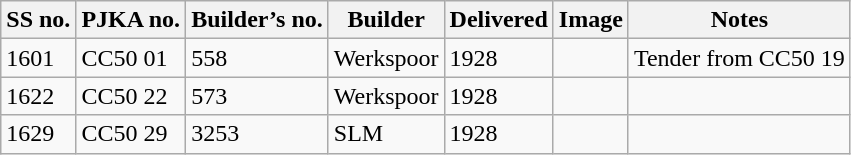<table class="wikitable sortable">
<tr>
<th>SS no.</th>
<th>PJKA no.</th>
<th>Builder’s no.</th>
<th>Builder</th>
<th>Delivered</th>
<th>Image</th>
<th>Notes</th>
</tr>
<tr>
<td>1601</td>
<td>CC50 01</td>
<td>558</td>
<td>Werkspoor</td>
<td>1928</td>
<td></td>
<td>Tender from CC50 19</td>
</tr>
<tr>
<td>1622</td>
<td>CC50 22</td>
<td>573</td>
<td>Werkspoor</td>
<td>1928</td>
<td></td>
<td></td>
</tr>
<tr>
<td>1629</td>
<td>CC50 29</td>
<td>3253</td>
<td>SLM</td>
<td>1928</td>
<td></td>
<td></td>
</tr>
</table>
